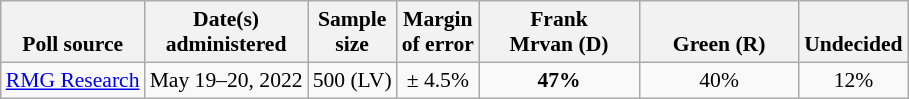<table class="wikitable" style="font-size:90%;text-align:center;">
<tr valign=bottom>
<th>Poll source</th>
<th>Date(s)<br>administered</th>
<th>Sample<br>size</th>
<th>Margin<br>of error</th>
<th style="width:100px;">Frank<br>Mrvan (D)</th>
<th style="width:100px;"><br>Green (R)</th>
<th>Undecided</th>
</tr>
<tr>
<td style="text-align:left;"><a href='#'>RMG Research</a></td>
<td>May 19–20, 2022</td>
<td>500 (LV)</td>
<td>± 4.5%</td>
<td><strong>47%</strong></td>
<td>40%</td>
<td>12%</td>
</tr>
</table>
